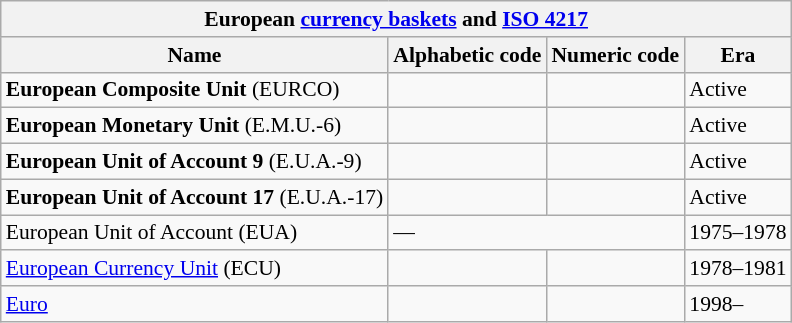<table class="wikitable sortable" style="font-size:90%">
<tr>
<th colspan="4">European <a href='#'>currency baskets</a> and <a href='#'>ISO 4217</a></th>
</tr>
<tr>
<th>Name</th>
<th>Alphabetic code</th>
<th>Numeric code</th>
<th>Era</th>
</tr>
<tr>
<td><strong>European Composite Unit</strong> (EURCO)</td>
<td></td>
<td></td>
<td>Active</td>
</tr>
<tr>
<td><strong>European Monetary Unit</strong> (E.M.U.-6)</td>
<td></td>
<td></td>
<td>Active</td>
</tr>
<tr>
<td><strong>European Unit of Account 9</strong> (E.U.A.-9)</td>
<td></td>
<td></td>
<td>Active</td>
</tr>
<tr>
<td><strong>European Unit of Account 17</strong> (E.U.A.-17)</td>
<td></td>
<td></td>
<td>Active</td>
</tr>
<tr>
<td>European Unit of Account (EUA)</td>
<td colspan="2">—</td>
<td>1975–1978</td>
</tr>
<tr>
<td><a href='#'>European Currency Unit</a> (ECU)</td>
<td></td>
<td></td>
<td>1978–1981</td>
</tr>
<tr>
<td><a href='#'>Euro</a></td>
<td></td>
<td></td>
<td>1998–</td>
</tr>
</table>
